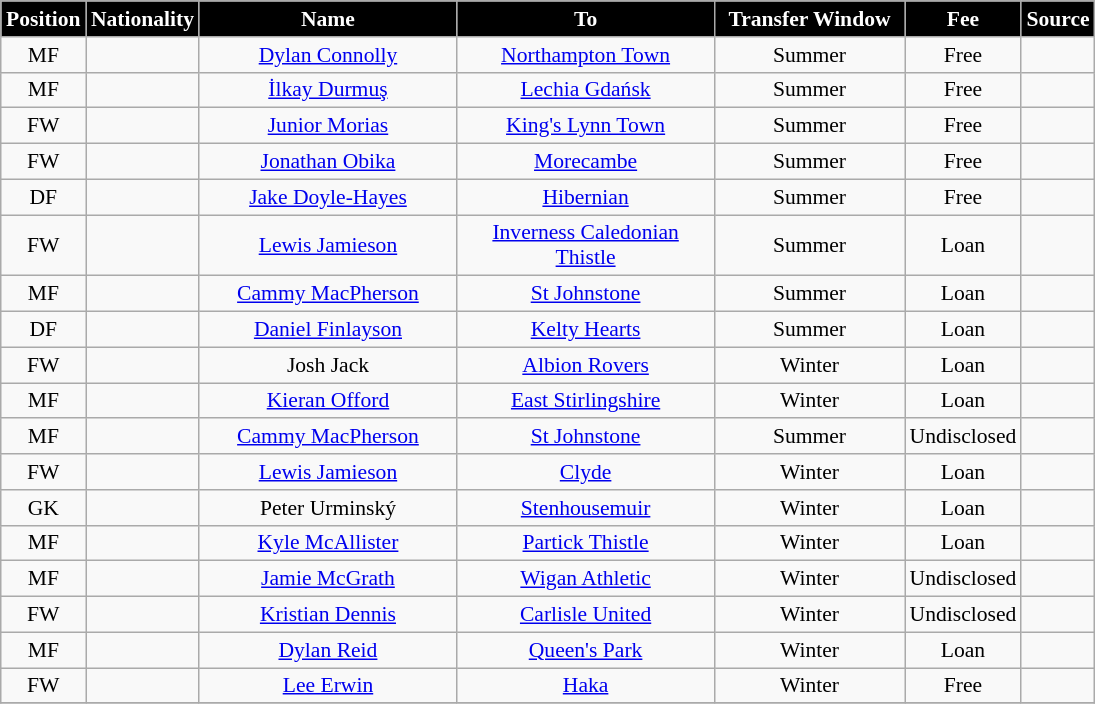<table class="wikitable"  style="text-align:center; font-size:90%; ">
<tr>
<th style="background:#000000; color:white; width:50px;">Position</th>
<th style="background:#000000; color:white; width:50px;">Nationality</th>
<th style="background:#000000; color:white; width:165px;">Name</th>
<th style="background:#000000; color:white; width:165px;">To</th>
<th style="background:#000000; color:white; width:120px;">Transfer Window</th>
<th style="background:#000000; color:white; width:70px;">Fee</th>
<th style="background:#000000; color:white; width:25px;">Source</th>
</tr>
<tr>
<td>MF</td>
<td></td>
<td><a href='#'>Dylan Connolly</a></td>
<td><a href='#'>Northampton Town</a></td>
<td>Summer</td>
<td>Free</td>
<td></td>
</tr>
<tr>
<td>MF</td>
<td></td>
<td><a href='#'>İlkay Durmuş</a></td>
<td><a href='#'>Lechia Gdańsk</a></td>
<td>Summer</td>
<td>Free</td>
<td></td>
</tr>
<tr>
<td>FW</td>
<td></td>
<td><a href='#'>Junior Morias</a></td>
<td><a href='#'>King's Lynn Town</a></td>
<td>Summer</td>
<td>Free</td>
<td></td>
</tr>
<tr>
<td>FW</td>
<td></td>
<td><a href='#'>Jonathan Obika</a></td>
<td><a href='#'>Morecambe</a></td>
<td>Summer</td>
<td>Free</td>
<td></td>
</tr>
<tr>
<td>DF</td>
<td></td>
<td><a href='#'>Jake Doyle-Hayes</a></td>
<td><a href='#'>Hibernian</a></td>
<td>Summer</td>
<td>Free</td>
<td></td>
</tr>
<tr>
<td>FW</td>
<td></td>
<td><a href='#'>Lewis Jamieson</a></td>
<td><a href='#'>Inverness Caledonian Thistle</a></td>
<td>Summer</td>
<td>Loan</td>
<td></td>
</tr>
<tr>
<td>MF</td>
<td></td>
<td><a href='#'>Cammy MacPherson</a></td>
<td><a href='#'>St Johnstone</a></td>
<td>Summer</td>
<td>Loan</td>
<td></td>
</tr>
<tr>
<td>DF</td>
<td></td>
<td><a href='#'>Daniel Finlayson</a></td>
<td><a href='#'>Kelty Hearts</a></td>
<td>Summer</td>
<td>Loan</td>
<td></td>
</tr>
<tr>
<td>FW</td>
<td></td>
<td>Josh Jack</td>
<td><a href='#'>Albion Rovers</a></td>
<td>Winter</td>
<td>Loan</td>
<td></td>
</tr>
<tr>
<td>MF</td>
<td></td>
<td><a href='#'>Kieran Offord</a></td>
<td><a href='#'>East Stirlingshire</a></td>
<td>Winter</td>
<td>Loan</td>
<td></td>
</tr>
<tr>
<td>MF</td>
<td></td>
<td><a href='#'>Cammy MacPherson</a></td>
<td><a href='#'>St Johnstone</a></td>
<td>Summer</td>
<td>Undisclosed</td>
<td></td>
</tr>
<tr>
<td>FW</td>
<td></td>
<td><a href='#'>Lewis Jamieson</a></td>
<td><a href='#'>Clyde</a></td>
<td>Winter</td>
<td>Loan</td>
<td></td>
</tr>
<tr>
<td>GK</td>
<td></td>
<td>Peter Urminský</td>
<td><a href='#'>Stenhousemuir</a></td>
<td>Winter</td>
<td>Loan</td>
<td></td>
</tr>
<tr>
<td>MF</td>
<td></td>
<td><a href='#'>Kyle McAllister</a></td>
<td><a href='#'>Partick Thistle</a></td>
<td>Winter</td>
<td>Loan</td>
<td></td>
</tr>
<tr>
<td>MF</td>
<td></td>
<td><a href='#'>Jamie McGrath</a></td>
<td><a href='#'>Wigan Athletic</a></td>
<td>Winter</td>
<td>Undisclosed</td>
<td></td>
</tr>
<tr>
<td>FW</td>
<td></td>
<td><a href='#'>Kristian Dennis</a></td>
<td><a href='#'>Carlisle United</a></td>
<td>Winter</td>
<td>Undisclosed</td>
<td></td>
</tr>
<tr>
<td>MF</td>
<td></td>
<td><a href='#'>Dylan Reid</a></td>
<td><a href='#'>Queen's Park</a></td>
<td>Winter</td>
<td>Loan</td>
<td></td>
</tr>
<tr>
<td>FW</td>
<td></td>
<td><a href='#'>Lee Erwin</a></td>
<td><a href='#'>Haka</a></td>
<td>Winter</td>
<td>Free</td>
<td></td>
</tr>
<tr>
</tr>
</table>
